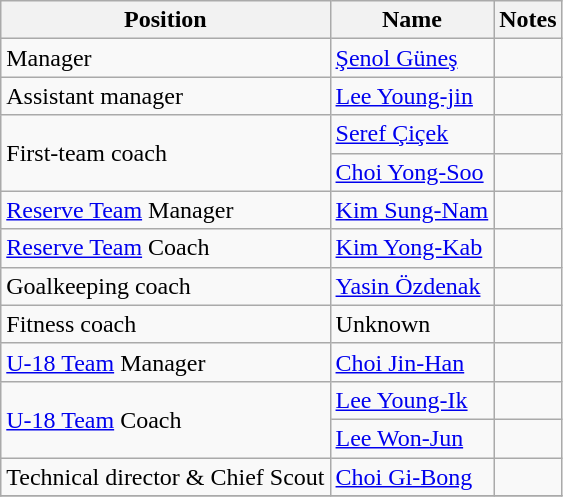<table class="wikitable">
<tr>
<th>Position</th>
<th>Name</th>
<th>Notes</th>
</tr>
<tr>
<td>Manager</td>
<td> <a href='#'>Şenol Güneş</a></td>
<td></td>
</tr>
<tr>
<td>Assistant manager</td>
<td> <a href='#'>Lee Young-jin</a></td>
<td></td>
</tr>
<tr>
<td rowspan="2">First-team coach</td>
<td> <a href='#'>Seref Çiçek</a></td>
<td></td>
</tr>
<tr>
<td> <a href='#'>Choi Yong-Soo</a></td>
<td></td>
</tr>
<tr>
<td><a href='#'>Reserve Team</a> Manager</td>
<td> <a href='#'>Kim Sung-Nam</a></td>
<td></td>
</tr>
<tr>
<td><a href='#'>Reserve Team</a> Coach</td>
<td> <a href='#'>Kim Yong-Kab</a></td>
<td></td>
</tr>
<tr>
<td>Goalkeeping coach</td>
<td> <a href='#'>Yasin Özdenak</a></td>
<td></td>
</tr>
<tr>
<td>Fitness coach</td>
<td><div> Unknown</div></td>
<td></td>
</tr>
<tr>
<td><a href='#'>U-18 Team</a> Manager</td>
<td> <a href='#'>Choi Jin-Han</a></td>
<td></td>
</tr>
<tr>
<td rowspan="2"><a href='#'>U-18 Team</a> Coach</td>
<td> <a href='#'>Lee Young-Ik</a></td>
<td></td>
</tr>
<tr>
<td> <a href='#'>Lee Won-Jun</a></td>
<td></td>
</tr>
<tr>
<td>Technical director & Chief Scout</td>
<td> <a href='#'>Choi Gi-Bong</a></td>
<td></td>
</tr>
<tr>
</tr>
</table>
